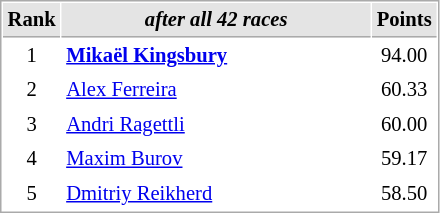<table cellspacing="1" cellpadding="3" style="border:1px solid #aaa; font-size:86%;">
<tr style="background:#e4e4e4;">
<th style="border-bottom:1px solid #aaa; width:10px;">Rank</th>
<th style="border-bottom:1px solid #aaa; width:200px;"><em>after all 42 races</em></th>
<th style="border-bottom:1px solid #aaa; width:20px;">Points</th>
</tr>
<tr>
<td align=center>1</td>
<td><strong> <a href='#'>Mikaël Kingsbury</a></strong></td>
<td align=center>94.00</td>
</tr>
<tr>
<td align=center>2</td>
<td> <a href='#'>Alex Ferreira</a></td>
<td align=center>60.33</td>
</tr>
<tr>
<td align=center>3</td>
<td> <a href='#'>Andri Ragettli</a></td>
<td align=center>60.00</td>
</tr>
<tr>
<td align=center>4</td>
<td> <a href='#'>Maxim Burov</a></td>
<td align=center>59.17</td>
</tr>
<tr>
<td align=center>5</td>
<td> <a href='#'>Dmitriy Reikherd</a></td>
<td align=center>58.50</td>
</tr>
</table>
